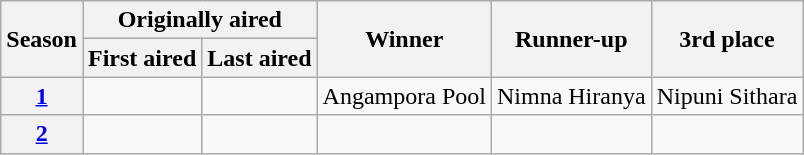<table class="wikitable" style="text-align:center">
<tr>
<th scope="col" rowspan="2">Season</th>
<th scope="col" colspan="2">Originally aired</th>
<th scope="col" rowspan="2">Winner</th>
<th scope="col" rowspan="2">Runner-up</th>
<th scope="col" rowspan="2">3rd place</th>
</tr>
<tr>
<th scope="col">First aired</th>
<th>Last aired</th>
</tr>
<tr>
<th scope="row"><a href='#'>1</a></th>
<td></td>
<td></td>
<td>Angampora Pool</td>
<td>Nimna Hiranya</td>
<td>Nipuni Sithara</td>
</tr>
<tr>
<th scope="row"><a href='#'>2</a></th>
<td></td>
<td></td>
<td></td>
<td></td>
<td></td>
</tr>
</table>
